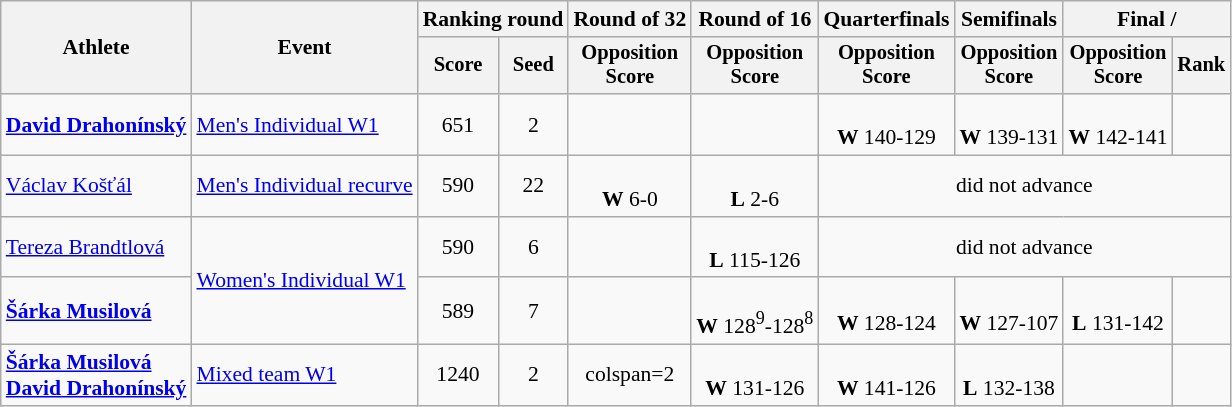<table class="wikitable" style="font-size:90%">
<tr>
<th rowspan=2>Athlete</th>
<th rowspan=2>Event</th>
<th colspan="2">Ranking round</th>
<th>Round of 32</th>
<th>Round of 16</th>
<th>Quarterfinals</th>
<th>Semifinals</th>
<th colspan="2">Final / </th>
</tr>
<tr style="font-size:95%">
<th>Score</th>
<th>Seed</th>
<th>Opposition<br>Score</th>
<th>Opposition<br>Score</th>
<th>Opposition<br>Score</th>
<th>Opposition<br>Score</th>
<th>Opposition<br>Score</th>
<th>Rank</th>
</tr>
<tr align=center>
<td align=left><strong><a href='#'>David Drahonínský</a></strong></td>
<td align=left><a href='#'>Men's Individual W1</a></td>
<td>651</td>
<td>2</td>
<td></td>
<td></td>
<td><br><strong>W</strong> 140-129</td>
<td><br><strong>W</strong> 139-131</td>
<td><br><strong>W</strong> 142-141</td>
<td></td>
</tr>
<tr align=center>
<td align=left><a href='#'>Václav Košťál</a></td>
<td align=left><a href='#'>Men's Individual recurve</a></td>
<td>590</td>
<td>22</td>
<td><br><strong>W</strong> 6-0</td>
<td><br><strong>L</strong> 2-6</td>
<td colspan=4>did not advance</td>
</tr>
<tr align=center>
<td align=left><a href='#'>Tereza Brandtlová</a></td>
<td align=left rowspan=2><a href='#'>Women's Individual W1</a></td>
<td>590</td>
<td>6</td>
<td></td>
<td><br><strong>L</strong> 115-126</td>
<td colspan=4>did not advance</td>
</tr>
<tr align=center>
<td align=left><strong><a href='#'>Šárka Musilová</a></strong></td>
<td>589</td>
<td>7</td>
<td></td>
<td><br><strong>W</strong> 128<sup>9</sup>-128<sup>8</sup></td>
<td><br><strong>W</strong> 128-124</td>
<td><br><strong>W</strong> 127-107</td>
<td><br><strong>L</strong> 131-142</td>
<td></td>
</tr>
<tr align=center>
<td align=left><strong><a href='#'>Šárka Musilová</a><br><a href='#'>David Drahonínský</a></strong></td>
<td align=left><a href='#'>Mixed team W1</a></td>
<td>1240</td>
<td>2</td>
<td>colspan=2 </td>
<td><br><strong>W</strong> 131-126</td>
<td><br><strong>W</strong> 141-126</td>
<td><br><strong>L</strong> 132-138</td>
<td></td>
</tr>
</table>
